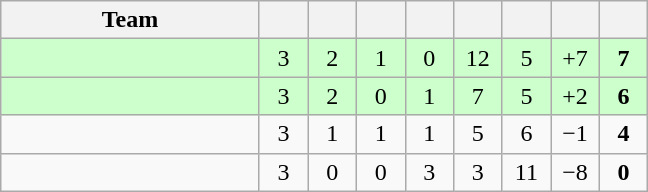<table class="wikitable" style="text-align: center;">
<tr>
<th width="165">Team</th>
<th width="25"></th>
<th width="25"></th>
<th width="25"></th>
<th width="25"></th>
<th width="25"></th>
<th width="25"></th>
<th width="25"></th>
<th width="25"></th>
</tr>
<tr style="background:#ccffcc;">
<td style="text-align:left;"></td>
<td>3</td>
<td>2</td>
<td>1</td>
<td>0</td>
<td>12</td>
<td>5</td>
<td>+7</td>
<td><strong>7</strong></td>
</tr>
<tr bgcolor=#ccffcc align=center>
<td style="text-align:left;"></td>
<td>3</td>
<td>2</td>
<td>0</td>
<td>1</td>
<td>7</td>
<td>5</td>
<td>+2</td>
<td><strong>6</strong></td>
</tr>
<tr align=center>
<td style="text-align:left;"></td>
<td>3</td>
<td>1</td>
<td>1</td>
<td>1</td>
<td>5</td>
<td>6</td>
<td>−1</td>
<td><strong>4</strong></td>
</tr>
<tr align=center>
<td style="text-align:left;"></td>
<td>3</td>
<td>0</td>
<td>0</td>
<td>3</td>
<td>3</td>
<td>11</td>
<td>−8</td>
<td><strong>0</strong></td>
</tr>
</table>
